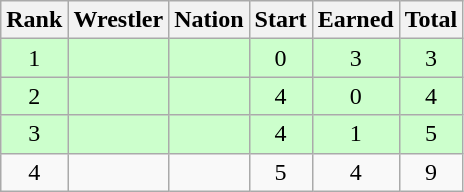<table class="wikitable sortable" style="text-align:center;">
<tr>
<th>Rank</th>
<th>Wrestler</th>
<th>Nation</th>
<th>Start</th>
<th>Earned</th>
<th>Total</th>
</tr>
<tr style="background:#cfc;">
<td>1</td>
<td align=left></td>
<td align=left></td>
<td>0</td>
<td>3</td>
<td>3</td>
</tr>
<tr style="background:#cfc;">
<td>2</td>
<td align=left></td>
<td align=left></td>
<td>4</td>
<td>0</td>
<td>4</td>
</tr>
<tr style="background:#cfc;">
<td>3</td>
<td align=left></td>
<td align=left></td>
<td>4</td>
<td>1</td>
<td>5</td>
</tr>
<tr>
<td>4</td>
<td align=left></td>
<td align=left></td>
<td>5</td>
<td>4</td>
<td>9</td>
</tr>
</table>
